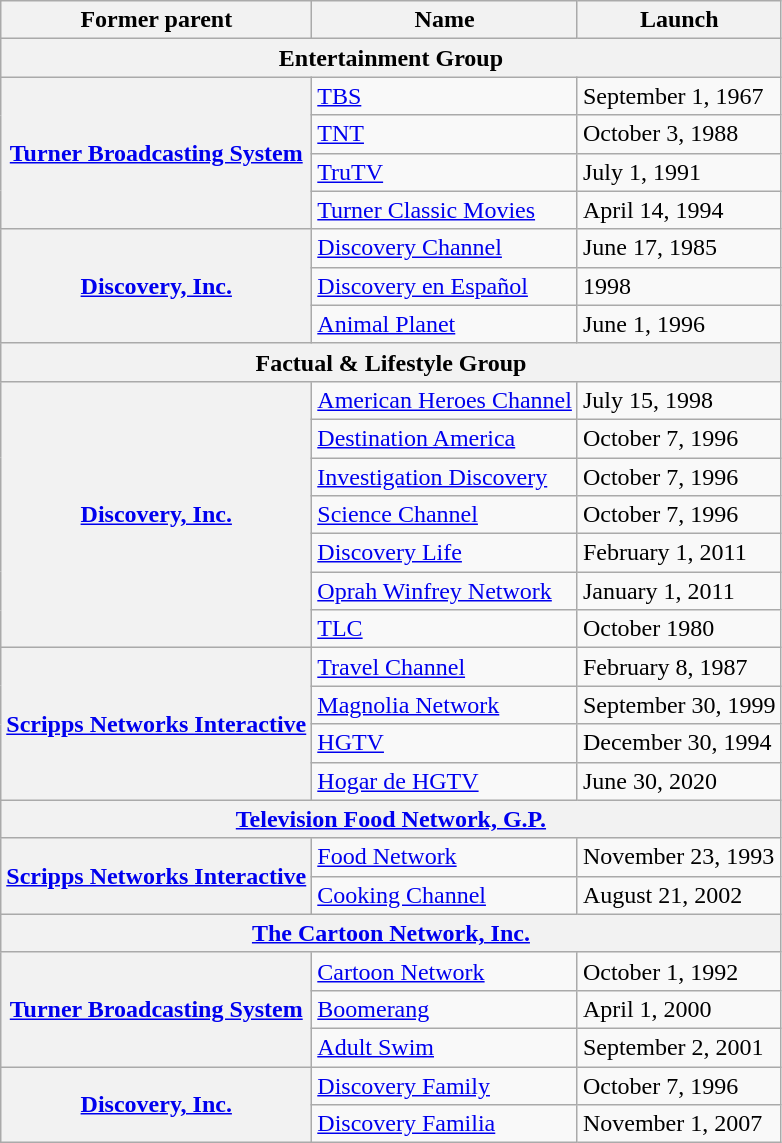<table class="wikitable sortable">
<tr>
<th>Former parent</th>
<th>Name</th>
<th>Launch</th>
</tr>
<tr>
<th colspan="3">Entertainment Group</th>
</tr>
<tr>
<th rowspan="4"><a href='#'>Turner Broadcasting System</a></th>
<td><a href='#'>TBS</a></td>
<td>September 1, 1967</td>
</tr>
<tr>
<td><a href='#'>TNT</a></td>
<td>October 3, 1988</td>
</tr>
<tr>
<td><a href='#'>TruTV</a></td>
<td>July 1, 1991</td>
</tr>
<tr>
<td><a href='#'>Turner Classic Movies</a></td>
<td>April 14, 1994</td>
</tr>
<tr>
<th rowspan="3"><a href='#'>Discovery, Inc.</a></th>
<td><a href='#'>Discovery Channel</a></td>
<td>June 17, 1985</td>
</tr>
<tr>
<td><a href='#'>Discovery en Español</a></td>
<td>1998</td>
</tr>
<tr>
<td><a href='#'>Animal Planet</a></td>
<td>June 1, 1996</td>
</tr>
<tr>
<th colspan="3">Factual & Lifestyle Group</th>
</tr>
<tr>
<th rowspan="7"><a href='#'>Discovery, Inc.</a></th>
<td><a href='#'>American Heroes Channel</a></td>
<td>July 15, 1998</td>
</tr>
<tr>
<td><a href='#'>Destination America</a></td>
<td>October 7, 1996</td>
</tr>
<tr>
<td><a href='#'>Investigation Discovery</a></td>
<td>October 7, 1996</td>
</tr>
<tr>
<td><a href='#'>Science Channel</a></td>
<td>October 7, 1996</td>
</tr>
<tr>
<td><a href='#'>Discovery Life</a></td>
<td>February 1, 2011</td>
</tr>
<tr>
<td><a href='#'>Oprah Winfrey Network</a></td>
<td>January 1, 2011</td>
</tr>
<tr>
<td><a href='#'>TLC</a></td>
<td>October 1980</td>
</tr>
<tr>
<th rowspan="4"><a href='#'>Scripps Networks Interactive</a></th>
<td><a href='#'>Travel Channel</a></td>
<td>February 8, 1987</td>
</tr>
<tr>
<td><a href='#'>Magnolia Network</a></td>
<td>September 30, 1999</td>
</tr>
<tr>
<td><a href='#'>HGTV</a></td>
<td>December 30, 1994</td>
</tr>
<tr>
<td><a href='#'>Hogar de HGTV</a></td>
<td>June 30, 2020</td>
</tr>
<tr>
<th colspan="3"><a href='#'>Television Food Network, G.P.</a></th>
</tr>
<tr>
<th rowspan="2"><a href='#'>Scripps Networks Interactive</a></th>
<td><a href='#'>Food Network</a></td>
<td>November 23, 1993</td>
</tr>
<tr>
<td><a href='#'>Cooking Channel</a></td>
<td>August 21, 2002</td>
</tr>
<tr>
<th colspan="3"><a href='#'>The Cartoon Network, Inc.</a></th>
</tr>
<tr>
<th rowspan="3"><a href='#'>Turner Broadcasting System</a></th>
<td><a href='#'>Cartoon Network</a></td>
<td>October 1, 1992</td>
</tr>
<tr>
<td><a href='#'>Boomerang</a></td>
<td>April 1, 2000</td>
</tr>
<tr>
<td><a href='#'>Adult Swim</a></td>
<td>September 2, 2001</td>
</tr>
<tr>
<th rowspan="2"><a href='#'>Discovery, Inc.</a></th>
<td><a href='#'>Discovery Family</a></td>
<td>October 7, 1996</td>
</tr>
<tr>
<td><a href='#'>Discovery Familia</a></td>
<td>November 1, 2007</td>
</tr>
</table>
